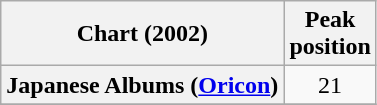<table class="wikitable plainrowheaders" style="text-align:center">
<tr>
<th scope="col">Chart (2002)</th>
<th scope="col">Peak<br>position</th>
</tr>
<tr>
<th scope="row">Japanese Albums (<a href='#'>Oricon</a>)</th>
<td>21</td>
</tr>
<tr>
</tr>
</table>
